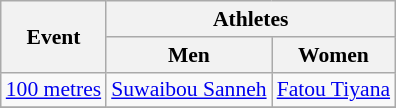<table class=wikitable style="font-size:90%">
<tr>
<th rowspan=2>Event</th>
<th colspan=2>Athletes</th>
</tr>
<tr>
<th>Men</th>
<th>Women</th>
</tr>
<tr>
<td><a href='#'>100 metres</a></td>
<td><a href='#'>Suwaibou Sanneh</a></td>
<td><a href='#'>Fatou Tiyana</a></td>
</tr>
<tr>
</tr>
</table>
